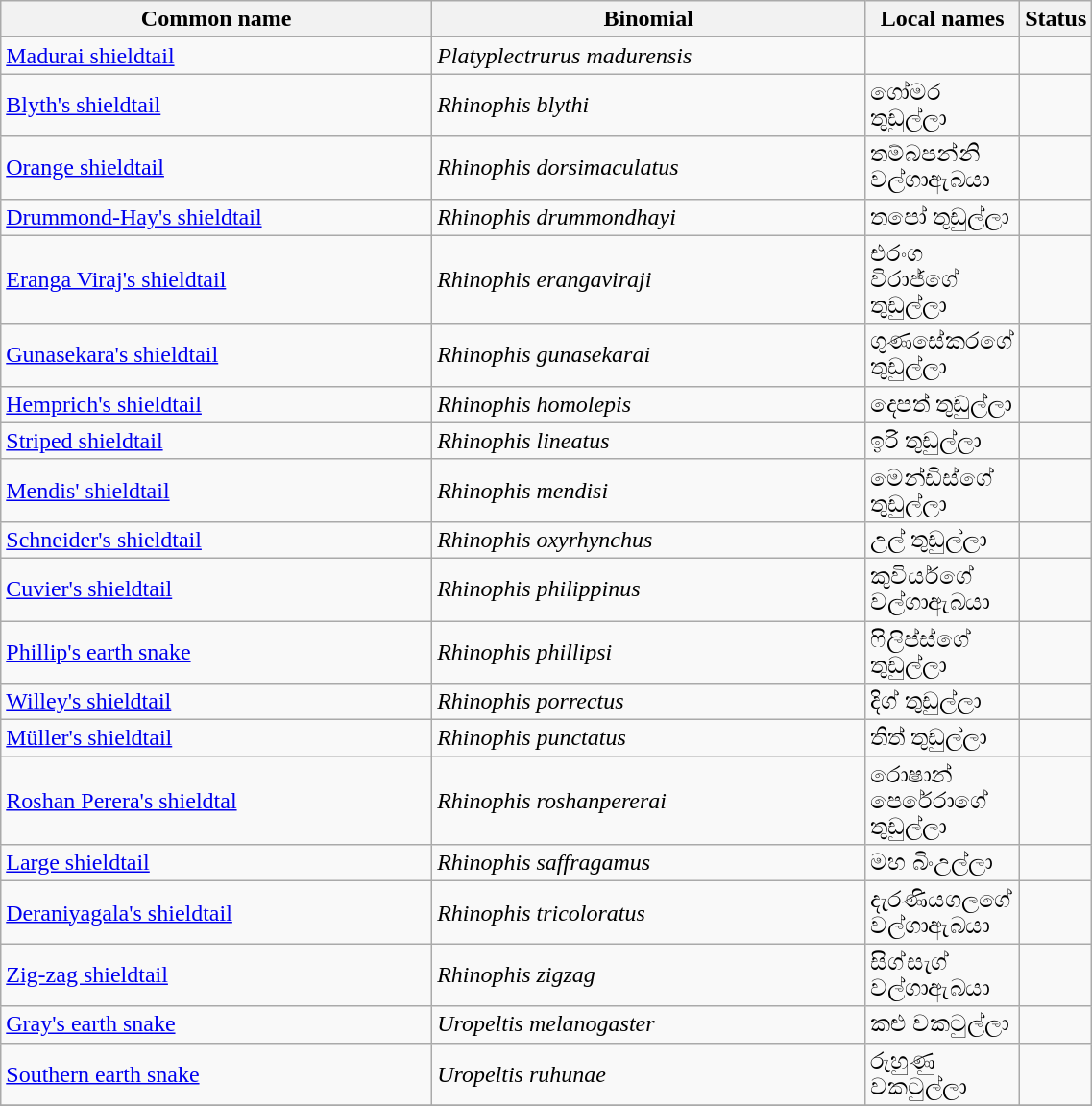<table width=60% class="wikitable">
<tr>
<th width=50%>Common name</th>
<th width=50%>Binomial</th>
<th width=50%>Local names</th>
<th width=20%>Status</th>
</tr>
<tr>
<td><a href='#'>Madurai shieldtail</a><br></td>
<td><em>Platyplectrurus madurensis</em></td>
<td></td>
<td></td>
</tr>
<tr>
<td><a href='#'>Blyth's shieldtail</a></td>
<td><em>Rhinophis blythi</em></td>
<td>ගෝමර තුඩුල්ලා</td>
<td></td>
</tr>
<tr>
<td><a href='#'>Orange shieldtail</a></td>
<td><em>Rhinophis dorsimaculatus</em></td>
<td>තම්බපන්නි වල්ගාඇබයා</td>
<td></td>
</tr>
<tr>
<td><a href='#'>Drummond-Hay's shieldtail</a></td>
<td><em>Rhinophis drummondhayi</em></td>
<td>තපෝ තුඩුල්ලා</td>
<td></td>
</tr>
<tr>
<td><a href='#'>Eranga Viraj's shieldtail</a></td>
<td><em>Rhinophis erangaviraji</em></td>
<td>එරංග විරාජ්ගේ තුඩුල්ලා</td>
<td></td>
</tr>
<tr>
<td><a href='#'>Gunasekara's shieldtail</a></td>
<td><em>Rhinophis gunasekarai</em></td>
<td>ගුණසේකරගේ තුඩුල්ලා</td>
<td></td>
</tr>
<tr>
<td><a href='#'>Hemprich's shieldtail</a></td>
<td><em>Rhinophis homolepis</em></td>
<td>දෙපත් තුඩුල්ලා</td>
<td></td>
</tr>
<tr>
<td><a href='#'>Striped shieldtail</a></td>
<td><em>Rhinophis lineatus</em></td>
<td>ඉරි තුඩුල්ලා</td>
<td></td>
</tr>
<tr>
<td><a href='#'>Mendis' shieldtail</a></td>
<td><em>Rhinophis mendisi</em></td>
<td>මෙන්ඩිස්ගේ තුඩුල්ලා</td>
<td></td>
</tr>
<tr>
<td><a href='#'>Schneider's shieldtail</a></td>
<td><em>Rhinophis oxyrhynchus</em></td>
<td>උල් තුඩුල්ලා</td>
<td></td>
</tr>
<tr>
<td><a href='#'>Cuvier's shieldtail</a></td>
<td><em>Rhinophis philippinus</em></td>
<td>කුවියර්ගේ වල්ගාඇබයා</td>
<td></td>
</tr>
<tr>
<td><a href='#'>Phillip's earth snake</a></td>
<td><em>Rhinophis phillipsi</em></td>
<td>‍ෆිලිප්ස්ගේ තුඩුල්ලා</td>
<td></td>
</tr>
<tr>
<td><a href='#'>Willey's shieldtail</a></td>
<td><em>Rhinophis porrectus</em></td>
<td>දිග් තුඩුල්ලා</td>
<td></td>
</tr>
<tr>
<td><a href='#'>Müller's shieldtail</a></td>
<td><em>Rhinophis punctatus</em></td>
<td>තිත් තුඩුල්ලා</td>
<td></td>
</tr>
<tr>
<td><a href='#'>Roshan Perera's shieldtal</a></td>
<td><em>Rhinophis roshanpererai</em></td>
<td>රොෂාන් පෙරේරාගේ තුඩුල්ලා</td>
<td></td>
</tr>
<tr>
<td><a href='#'>Large shieldtail</a></td>
<td><em>Rhinophis saffragamus</em></td>
<td>මහ බිංඋල්ලා</td>
</tr>
<tr>
<td><a href='#'>Deraniyagala's shieldtail</a></td>
<td><em>Rhinophis tricoloratus</em></td>
<td>දැරණියගලගේ වල්ගාඇබයා</td>
<td></td>
</tr>
<tr>
<td><a href='#'>Zig-zag shieldtail</a></td>
<td><em>Rhinophis zigzag</em></td>
<td>සිග්සැග් වල්ගාඇබයා</td>
<td></td>
</tr>
<tr>
<td><a href='#'>Gray's earth snake</a></td>
<td><em>Uropeltis melanogaster</em></td>
<td>කළු වක‍ටුල්ලා</td>
<td></td>
</tr>
<tr>
<td><a href='#'>Southern earth snake</a></td>
<td><em>Uropeltis ruhunae</em></td>
<td>රුහුණු වක‍ටුල්ලා</td>
<td></td>
</tr>
<tr>
</tr>
</table>
